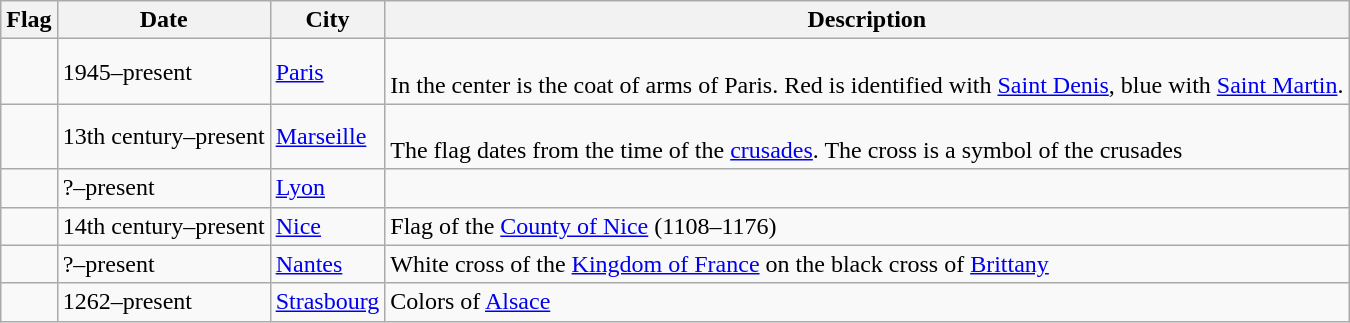<table class="wikitable">
<tr>
<th>Flag</th>
<th>Date</th>
<th>City</th>
<th>Description</th>
</tr>
<tr>
<td></td>
<td>1945–present</td>
<td><a href='#'>Paris</a></td>
<td><br>In the center is the coat of arms of Paris.
Red is identified with <a href='#'>Saint Denis</a>, blue with <a href='#'>Saint Martin</a>.</td>
</tr>
<tr>
<td></td>
<td>13th century–present</td>
<td><a href='#'>Marseille</a></td>
<td><br>The flag dates from the time of the <a href='#'>crusades</a>. The cross is a symbol of the crusades</td>
</tr>
<tr>
<td></td>
<td>?–present</td>
<td><a href='#'>Lyon</a></td>
<td></td>
</tr>
<tr>
<td></td>
<td>14th century–present</td>
<td><a href='#'>Nice</a></td>
<td>Flag of the <a href='#'>County of Nice</a> (1108–1176)</td>
</tr>
<tr>
<td></td>
<td>?–present</td>
<td><a href='#'>Nantes</a></td>
<td>White cross of the <a href='#'>Kingdom of France</a> on the black cross of <a href='#'>Brittany</a></td>
</tr>
<tr>
<td></td>
<td>1262–present</td>
<td><a href='#'>Strasbourg</a></td>
<td>Colors of <a href='#'>Alsace</a></td>
</tr>
</table>
